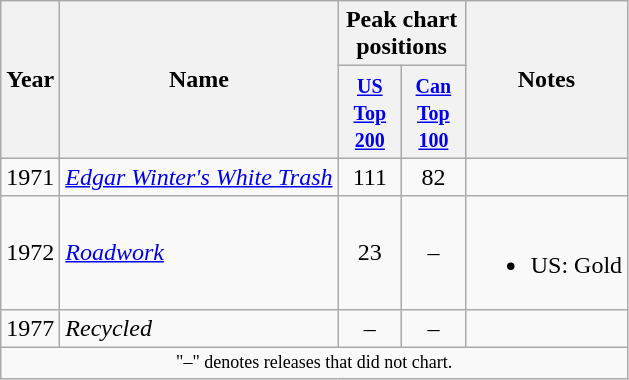<table class="wikitable">
<tr>
<th rowspan="2">Year</th>
<th rowspan="2">Name</th>
<th colspan="2">Peak chart positions</th>
<th rowspan="2">Notes</th>
</tr>
<tr>
<th width="35"><small><a href='#'>US Top 200</a></small><br></th>
<th width="35"><small><a href='#'>Can Top 100</a></small><br></th>
</tr>
<tr>
<td>1971</td>
<td><em><a href='#'>Edgar Winter's White Trash</a></em></td>
<td style="text-align:center;">111</td>
<td style="text-align:center;">82</td>
<td></td>
</tr>
<tr>
<td>1972</td>
<td><em><a href='#'>Roadwork</a></em></td>
<td style="text-align:center;">23</td>
<td style="text-align:center;">–</td>
<td><br><ul><li>US: Gold</li></ul></td>
</tr>
<tr>
<td>1977</td>
<td><em>Recycled</em></td>
<td style="text-align:center;">–</td>
<td style="text-align:center;">–</td>
<td></td>
</tr>
<tr>
<td colspan="8" style="text-align:center; font-size:9pt;">"–" denotes releases that did not chart.</td>
</tr>
</table>
